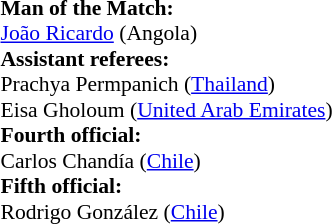<table width=50% style="font-size: 90%">
<tr>
<td><br><strong>Man of the Match:</strong>
<br><a href='#'>João Ricardo</a> (Angola)<br><strong>Assistant referees:</strong>
<br>Prachya Permpanich (<a href='#'>Thailand</a>)
<br>Eisa Gholoum (<a href='#'>United Arab Emirates</a>)
<br><strong>Fourth official:</strong>
<br>Carlos Chandía (<a href='#'>Chile</a>)
<br><strong>Fifth official:</strong>
<br>Rodrigo González (<a href='#'>Chile</a>)</td>
</tr>
</table>
